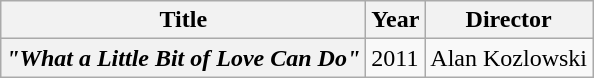<table class="wikitable plainrowheaders">
<tr>
<th scope="col">Title</th>
<th scope="col">Year</th>
<th scope="col">Director</th>
</tr>
<tr>
<th scope="row"><em>"What a Little Bit of Love Can Do"</em></th>
<td>2011</td>
<td>Alan Kozlowski</td>
</tr>
</table>
